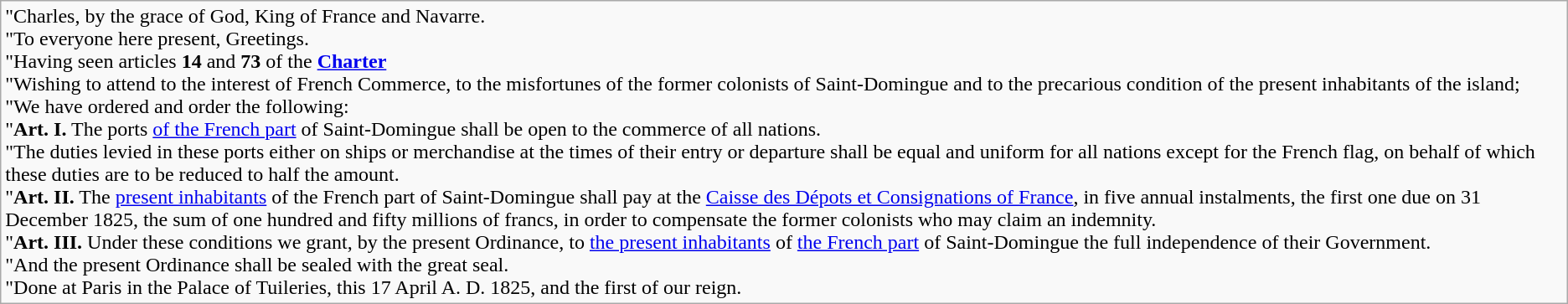<table class="wikitable">
<tr>
<td>"Charles, by the grace of God, King of France and Navarre.<br>"To everyone here present, Greetings.<br>"Having seen articles <strong>14</strong> and <strong>73</strong> of the <a href='#'><strong>Charter</strong></a><br>"Wishing to attend to the interest of French Commerce, to the misfortunes of the former colonists of Saint-Domingue and to the precarious condition of the present inhabitants of the island;<br>"We have ordered and order the following:<br>"<strong>Art. I.</strong> The ports <a href='#'>of the French part</a> of Saint-Domingue shall be open to the commerce of all nations.<br>"The duties levied in these ports either on ships or merchandise at the times of their entry or departure shall be equal and uniform for all nations except for the French flag, on behalf of which these duties are to be reduced to half the amount.<br>"<strong>Art. II.</strong> The <a href='#'>present inhabitants</a> of the French part of Saint-Domingue shall pay at the <a href='#'>Caisse des Dépots et Consignations of France</a>, in five annual instalments, the first one due on 31 December 1825, the sum of one hundred and fifty millions of francs, in order to compensate the former colonists who may claim an indemnity.<br>"<strong>Art. III.</strong> Under these conditions we grant, by the present Ordinance, to <a href='#'>the present inhabitants</a> of <a href='#'>the French part</a> of Saint-Domingue the full independence of their Government.<br>"And the present Ordinance shall be sealed with the great seal.<br>"Done at Paris in the Palace of Tuileries, this 17 April A. D. 1825, and the first of our reign.<br>

</td>
</tr>
</table>
